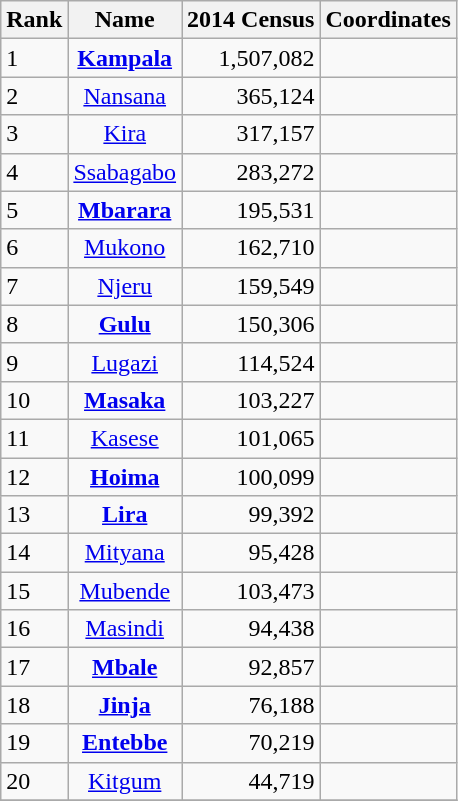<table class="wikitable sortable">
<tr>
<th>Rank</th>
<th>Name</th>
<th>2014 Census</th>
<th>Coordinates</th>
</tr>
<tr>
<td>1</td>
<td align=center><strong><a href='#'>Kampala</a></strong></td>
<td align=right>1,507,082</td>
<td></td>
</tr>
<tr>
<td>2</td>
<td align=center><a href='#'>Nansana</a></td>
<td align=right>365,124</td>
<td></td>
</tr>
<tr>
<td>3</td>
<td align=center><a href='#'>Kira</a></td>
<td align=right>317,157</td>
<td></td>
</tr>
<tr>
<td>4</td>
<td align=center><a href='#'>Ssabagabo</a></td>
<td align=right>283,272</td>
<td></td>
</tr>
<tr>
<td>5</td>
<td align=center><strong><a href='#'>Mbarara</a></strong></td>
<td align=right>195,531</td>
<td></td>
</tr>
<tr>
<td>6</td>
<td align=center><a href='#'>Mukono</a></td>
<td align=right>162,710</td>
<td></td>
</tr>
<tr>
<td>7</td>
<td align=center><a href='#'>Njeru</a></td>
<td align=right>159,549</td>
<td></td>
</tr>
<tr>
<td>8</td>
<td align=center><strong><a href='#'>Gulu</a></strong></td>
<td align=right>150,306</td>
<td></td>
</tr>
<tr>
<td>9</td>
<td align=center><a href='#'>Lugazi</a></td>
<td align=right>114,524</td>
<td></td>
</tr>
<tr>
<td>10</td>
<td align=center><strong><a href='#'>Masaka</a></strong></td>
<td align=right>103,227</td>
<td></td>
</tr>
<tr>
<td>11</td>
<td align=center><a href='#'>Kasese</a></td>
<td align=right>101,065</td>
<td></td>
</tr>
<tr>
<td>12</td>
<td align=center><strong><a href='#'>Hoima</a></strong></td>
<td align=right>100,099</td>
<td></td>
</tr>
<tr>
<td>13</td>
<td align=center><strong><a href='#'>Lira</a></strong></td>
<td align=right>99,392</td>
<td></td>
</tr>
<tr>
<td>14</td>
<td align=center><a href='#'>Mityana</a></td>
<td align=right>95,428</td>
<td></td>
</tr>
<tr>
<td>15</td>
<td align=center><a href='#'>Mubende</a></td>
<td align=right>103,473</td>
<td></td>
</tr>
<tr>
<td>16</td>
<td align=center><a href='#'>Masindi</a></td>
<td align=right>94,438</td>
<td></td>
</tr>
<tr>
<td>17</td>
<td align=center><strong><a href='#'>Mbale</a></strong></td>
<td align=right>92,857</td>
<td></td>
</tr>
<tr>
<td>18</td>
<td align=center><strong> <a href='#'>Jinja</a></strong></td>
<td align=right>76,188</td>
<td></td>
</tr>
<tr>
<td>19</td>
<td align=center><strong><a href='#'>Entebbe</a></strong></td>
<td align=right>70,219</td>
<td></td>
</tr>
<tr>
<td>20</td>
<td align=center><a href='#'>Kitgum</a></td>
<td align=right>44,719</td>
<td><br></td>
</tr>
<tr>
</tr>
</table>
